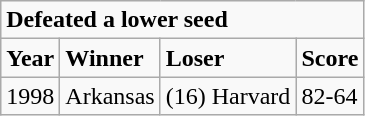<table class="wikitable">
<tr>
<td colspan="4"><strong>Defeated a lower seed</strong></td>
</tr>
<tr>
<td><strong>Year</strong></td>
<td><strong>Winner</strong></td>
<td><strong>Loser</strong></td>
<td><strong>Score</strong></td>
</tr>
<tr>
<td>1998</td>
<td>Arkansas</td>
<td>(16) Harvard</td>
<td>82-64</td>
</tr>
</table>
